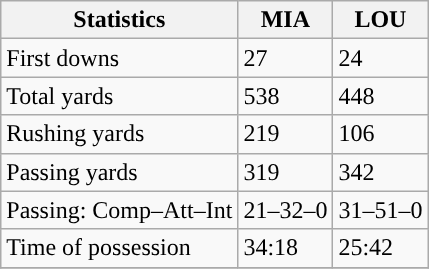<table class="wikitable" style="float: left;">
<tr>
<th>Statistics</th>
<th>MIA</th>
<th>LOU</th>
</tr>
<tr>
<td>First downs</td>
<td>27</td>
<td>24</td>
</tr>
<tr>
<td>Total yards</td>
<td>538</td>
<td>448</td>
</tr>
<tr>
<td>Rushing yards</td>
<td>219</td>
<td>106</td>
</tr>
<tr>
<td>Passing yards</td>
<td>319</td>
<td>342</td>
</tr>
<tr>
<td>Passing: Comp–Att–Int</td>
<td>21–32–0</td>
<td>31–51–0</td>
</tr>
<tr>
<td>Time of possession</td>
<td>34:18</td>
<td>25:42</td>
</tr>
<tr>
</tr>
</table>
